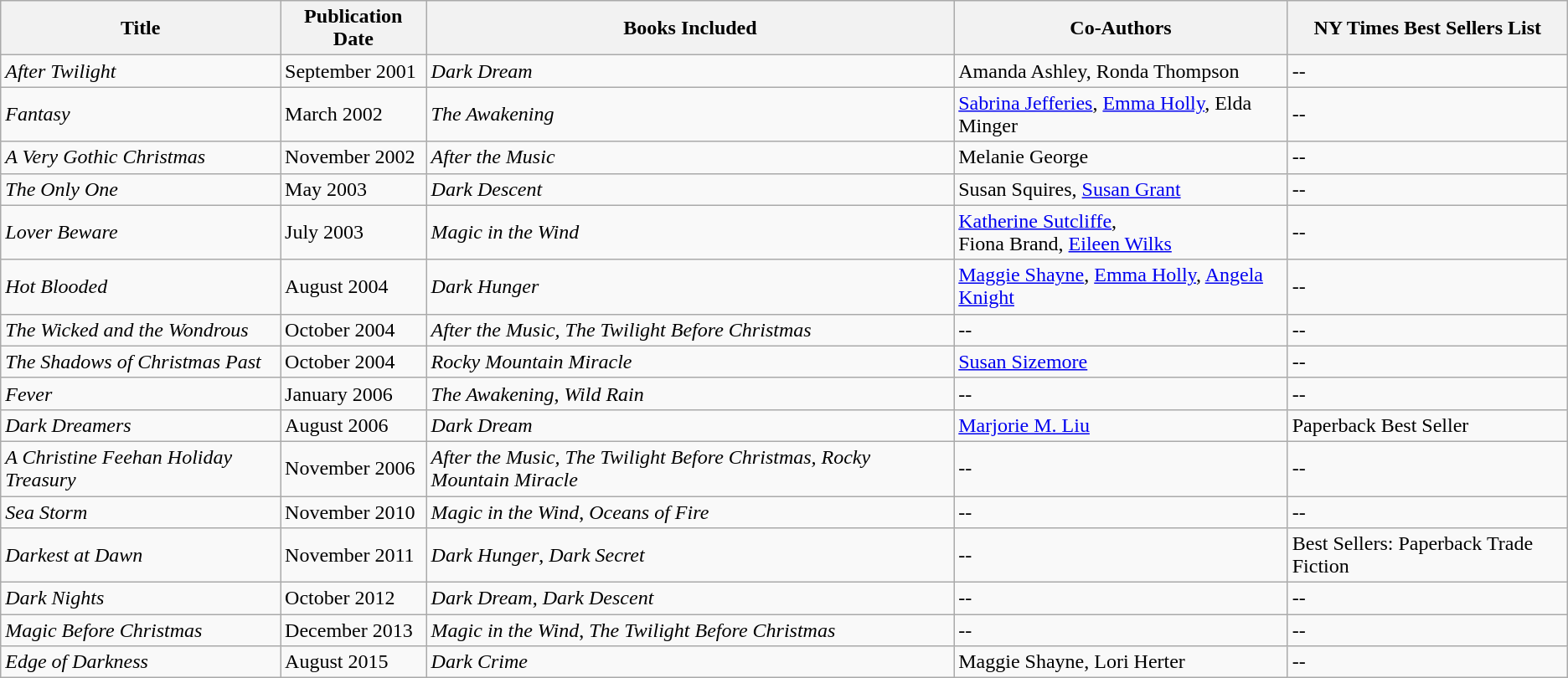<table class="wikitable sortable mw-collapsible">
<tr>
<th>Title</th>
<th>Publication Date</th>
<th>Books Included</th>
<th>Co-Authors</th>
<th>NY Times Best Sellers List</th>
</tr>
<tr>
<td><em>After Twilight</em></td>
<td>September 2001</td>
<td><em>Dark Dream</em></td>
<td>Amanda Ashley, Ronda Thompson</td>
<td>--</td>
</tr>
<tr>
<td><em>Fantasy</em></td>
<td>March 2002</td>
<td><em>The Awakening</em></td>
<td><a href='#'>Sabrina Jefferies</a>, <a href='#'>Emma Holly</a>, Elda Minger</td>
<td>--</td>
</tr>
<tr>
<td><em>A Very Gothic Christmas</em></td>
<td>November 2002</td>
<td><em>After the Music</em></td>
<td>Melanie George</td>
<td>--</td>
</tr>
<tr>
<td><em>The Only One</em></td>
<td>May 2003</td>
<td><em>Dark Descent</em></td>
<td>Susan Squires, <a href='#'>Susan Grant</a></td>
<td>--</td>
</tr>
<tr>
<td><em>Lover Beware</em></td>
<td>July 2003</td>
<td><em>Magic in the Wind</em></td>
<td><a href='#'>Katherine Sutcliffe</a>,<br>Fiona Brand, <a href='#'>Eileen Wilks</a></td>
<td>--</td>
</tr>
<tr>
<td><em>Hot Blooded</em></td>
<td>August 2004</td>
<td><em>Dark Hunger</em></td>
<td><a href='#'>Maggie Shayne</a>, <a href='#'>Emma Holly</a>, <a href='#'>Angela Knight</a></td>
<td>--</td>
</tr>
<tr>
<td><em>The Wicked and the Wondrous</em></td>
<td>October 2004</td>
<td><em>After the Music,</em> <em>The Twilight Before Christmas</em></td>
<td>--</td>
<td>--</td>
</tr>
<tr>
<td><em>The Shadows of Christmas Past</em></td>
<td>October 2004</td>
<td><em>Rocky Mountain Miracle</em></td>
<td><a href='#'>Susan Sizemore</a></td>
<td>--</td>
</tr>
<tr>
<td><em>Fever</em></td>
<td>January 2006</td>
<td><em>The Awakening</em>, <em>Wild Rain</em></td>
<td>--</td>
<td>--</td>
</tr>
<tr>
<td><em>Dark Dreamers</em></td>
<td>August 2006</td>
<td><em>Dark Dream</em></td>
<td><a href='#'>Marjorie M. Liu</a></td>
<td>Paperback Best Seller</td>
</tr>
<tr>
<td><em>A Christine Feehan Holiday Treasury</em></td>
<td>November 2006</td>
<td><em>After the Music,</em> <em>The Twilight Before Christmas,</em> <em>Rocky Mountain Miracle</em></td>
<td>--</td>
<td>--</td>
</tr>
<tr>
<td><em>Sea Storm</em></td>
<td>November 2010</td>
<td><em>Magic in the Wind</em>, <em>Oceans of Fire</em></td>
<td>--</td>
<td>--</td>
</tr>
<tr>
<td><em>Darkest at Dawn</em></td>
<td>November 2011</td>
<td><em>Dark Hunger</em>, <em>Dark Secret</em></td>
<td>--</td>
<td>Best Sellers: Paperback Trade Fiction</td>
</tr>
<tr>
<td><em>Dark Nights</em></td>
<td>October 2012</td>
<td><em>Dark Dream</em>, <em>Dark Descent</em></td>
<td>--</td>
<td>--</td>
</tr>
<tr>
<td><em>Magic Before Christmas</em></td>
<td>December 2013</td>
<td><em>Magic in the Wind</em>, <em>The Twilight Before Christmas</em></td>
<td>--</td>
<td>--</td>
</tr>
<tr>
<td><em>Edge of Darkness</em></td>
<td>August 2015</td>
<td><em>Dark Crime</em></td>
<td>Maggie Shayne, Lori Herter</td>
<td>--</td>
</tr>
</table>
